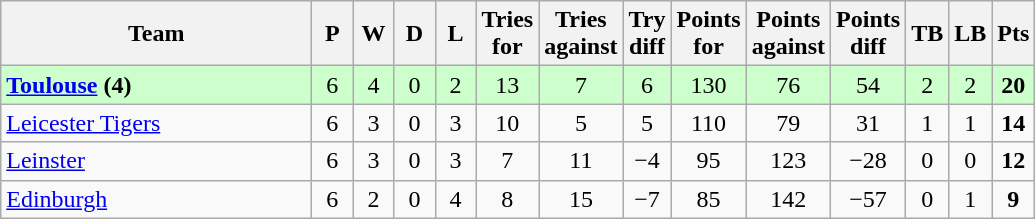<table class="wikitable" style="text-align: center;">
<tr>
<th width="200">Team</th>
<th width="20">P</th>
<th width="20">W</th>
<th width="20">D</th>
<th width="20">L</th>
<th width="20">Tries for</th>
<th width="20">Tries against</th>
<th width="20">Try diff</th>
<th width="20">Points for</th>
<th width="20">Points against</th>
<th width="25">Points diff</th>
<th width="20">TB</th>
<th width="20">LB</th>
<th width="20">Pts</th>
</tr>
<tr bgcolor="#ccffcc">
<td align=left> <strong><a href='#'>Toulouse</a> (4)</strong></td>
<td>6</td>
<td>4</td>
<td>0</td>
<td>2</td>
<td>13</td>
<td>7</td>
<td>6</td>
<td>130</td>
<td>76</td>
<td>54</td>
<td>2</td>
<td>2</td>
<td><strong>20</strong></td>
</tr>
<tr>
<td align=left> <a href='#'>Leicester Tigers</a></td>
<td>6</td>
<td>3</td>
<td>0</td>
<td>3</td>
<td>10</td>
<td>5</td>
<td>5</td>
<td>110</td>
<td>79</td>
<td>31</td>
<td>1</td>
<td>1</td>
<td><strong>14</strong></td>
</tr>
<tr>
<td align=left> <a href='#'>Leinster</a></td>
<td>6</td>
<td>3</td>
<td>0</td>
<td>3</td>
<td>7</td>
<td>11</td>
<td>−4</td>
<td>95</td>
<td>123</td>
<td>−28</td>
<td>0</td>
<td>0</td>
<td><strong>12</strong></td>
</tr>
<tr>
<td align=left> <a href='#'>Edinburgh</a></td>
<td>6</td>
<td>2</td>
<td>0</td>
<td>4</td>
<td>8</td>
<td>15</td>
<td>−7</td>
<td>85</td>
<td>142</td>
<td>−57</td>
<td>0</td>
<td>1</td>
<td><strong>9</strong></td>
</tr>
</table>
